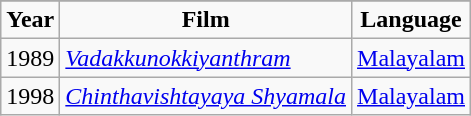<table class="wikitable">
<tr>
</tr>
<tr align="center">
<td><strong> Year </strong></td>
<td><strong> Film </strong></td>
<td><strong> Language </strong></td>
</tr>
<tr>
<td>1989</td>
<td><em><a href='#'>Vadakkunokkiyanthram</a></em></td>
<td><a href='#'>Malayalam</a></td>
</tr>
<tr>
<td>1998</td>
<td><em><a href='#'>Chinthavishtayaya Shyamala</a></em></td>
<td><a href='#'>Malayalam</a></td>
</tr>
</table>
